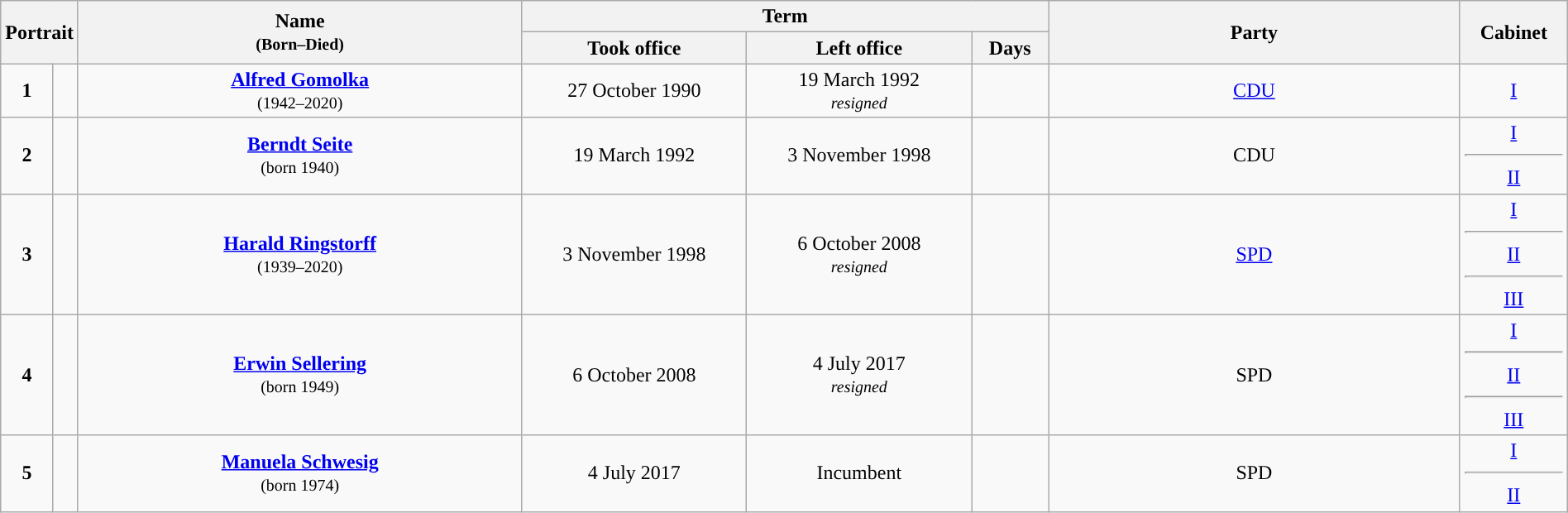<table class="wikitable" style="text-align:center; width:100%; border:1px #AAAAFF solid">
<tr>
<th width=80px rowspan=2 colspan=2>Portrait</th>
<th width=30% rowspan=2>Name<br><small>(Born–Died)</small></th>
<th width=35% colspan=3>Term</th>
<th width=28% rowspan=2>Party</th>
<th width=28% rowspan=2>Cabinet</th>
</tr>
<tr>
<th>Took office</th>
<th>Left office</th>
<th>Days</th>
</tr>
<tr>
<td style="background:"><strong>1</strong></td>
<td></td>
<td><strong><a href='#'>Alfred Gomolka</a></strong><br><small>(1942–2020)</small></td>
<td>27 October 1990</td>
<td>19 March 1992<br><small><em>resigned</em></small></td>
<td></td>
<td><a href='#'>CDU</a></td>
<td><a href='#'>I</a></td>
</tr>
<tr>
<td style="background:"><strong>2</strong></td>
<td></td>
<td><strong><a href='#'>Berndt Seite</a></strong><br><small>(born 1940)</small></td>
<td>19 March 1992</td>
<td>3 November 1998</td>
<td></td>
<td>CDU</td>
<td><a href='#'>I</a><hr><a href='#'>II</a></td>
</tr>
<tr>
<td style="background:"><strong>3</strong></td>
<td></td>
<td><strong><a href='#'>Harald Ringstorff</a></strong><br><small>(1939–2020)</small></td>
<td>3 November 1998</td>
<td>6 October 2008<br><small><em>resigned</em></small></td>
<td></td>
<td><a href='#'>SPD</a></td>
<td><a href='#'>I</a><hr><a href='#'>II</a><hr><a href='#'>III</a></td>
</tr>
<tr>
<td style="background:"><strong>4</strong></td>
<td></td>
<td><strong><a href='#'>Erwin Sellering</a></strong><br><small>(born 1949)</small></td>
<td>6 October 2008</td>
<td>4 July 2017<br><small><em>resigned</em></small></td>
<td></td>
<td>SPD</td>
<td><a href='#'>I</a><hr><a href='#'>II</a><hr><a href='#'>III</a></td>
</tr>
<tr>
<td style="background:"><strong>5</strong></td>
<td></td>
<td><strong><a href='#'>Manuela Schwesig</a></strong><br><small>(born 1974)</small></td>
<td>4 July 2017</td>
<td>Incumbent</td>
<td></td>
<td>SPD</td>
<td><a href='#'>I</a><hr><a href='#'>II</a></td>
</tr>
</table>
